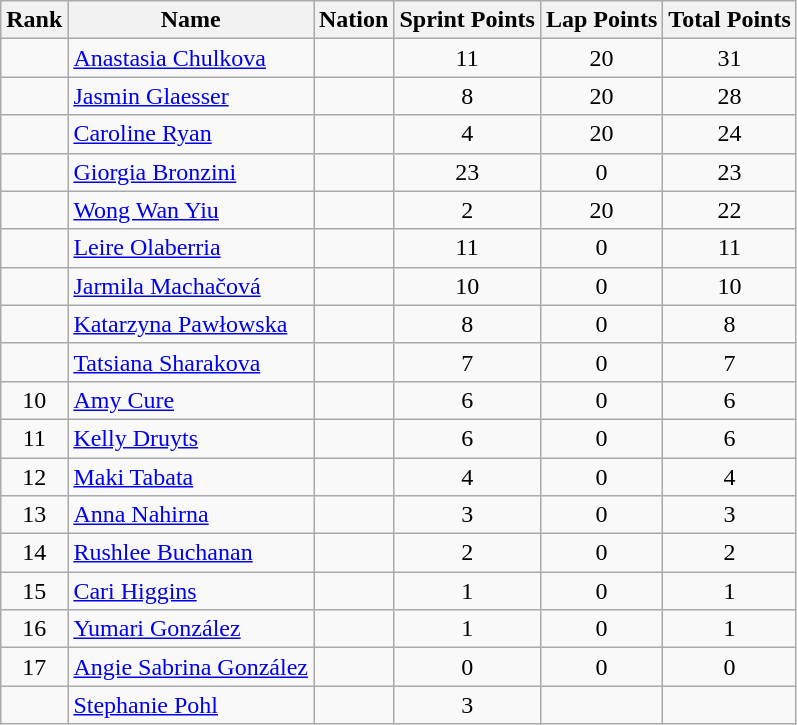<table class="wikitable sortable" style="text-align:center">
<tr>
<th>Rank</th>
<th>Name</th>
<th>Nation</th>
<th>Sprint Points</th>
<th>Lap Points</th>
<th>Total Points</th>
</tr>
<tr>
<td></td>
<td align=left><a href='#'>Anastasia Chulkova</a></td>
<td align=left></td>
<td>11</td>
<td>20</td>
<td>31</td>
</tr>
<tr>
<td></td>
<td align=left><a href='#'>Jasmin Glaesser</a></td>
<td align=left></td>
<td>8</td>
<td>20</td>
<td>28</td>
</tr>
<tr>
<td></td>
<td align=left><a href='#'>Caroline Ryan</a></td>
<td align=left></td>
<td>4</td>
<td>20</td>
<td>24</td>
</tr>
<tr>
<td></td>
<td align=left><a href='#'>Giorgia Bronzini</a></td>
<td align=left></td>
<td>23</td>
<td>0</td>
<td>23</td>
</tr>
<tr>
<td></td>
<td align=left><a href='#'>Wong Wan Yiu</a></td>
<td align=left></td>
<td>2</td>
<td>20</td>
<td>22</td>
</tr>
<tr>
<td></td>
<td align=left><a href='#'>Leire Olaberria</a></td>
<td align=left></td>
<td>11</td>
<td>0</td>
<td>11</td>
</tr>
<tr>
<td></td>
<td align=left><a href='#'>Jarmila Machačová</a></td>
<td align=left></td>
<td>10</td>
<td>0</td>
<td>10</td>
</tr>
<tr>
<td></td>
<td align=left><a href='#'>Katarzyna Pawłowska</a></td>
<td align=left></td>
<td>8</td>
<td>0</td>
<td>8</td>
</tr>
<tr>
<td></td>
<td align=left><a href='#'>Tatsiana Sharakova</a></td>
<td align=left></td>
<td>7</td>
<td>0</td>
<td>7</td>
</tr>
<tr>
<td>10</td>
<td align=left><a href='#'>Amy Cure</a></td>
<td align=left></td>
<td>6</td>
<td>0</td>
<td>6</td>
</tr>
<tr>
<td>11</td>
<td align=left><a href='#'>Kelly Druyts</a></td>
<td align=left></td>
<td>6</td>
<td>0</td>
<td>6</td>
</tr>
<tr>
<td>12</td>
<td align=left><a href='#'>Maki Tabata</a></td>
<td align=left></td>
<td>4</td>
<td>0</td>
<td>4</td>
</tr>
<tr>
<td>13</td>
<td align=left><a href='#'>Anna Nahirna</a></td>
<td align=left></td>
<td>3</td>
<td>0</td>
<td>3</td>
</tr>
<tr>
<td>14</td>
<td align=left><a href='#'>Rushlee Buchanan</a></td>
<td align=left></td>
<td>2</td>
<td>0</td>
<td>2</td>
</tr>
<tr>
<td>15</td>
<td align=left><a href='#'>Cari Higgins</a></td>
<td align=left></td>
<td>1</td>
<td>0</td>
<td>1</td>
</tr>
<tr>
<td>16</td>
<td align=left><a href='#'>Yumari González</a></td>
<td align=left></td>
<td>1</td>
<td>0</td>
<td>1</td>
</tr>
<tr>
<td>17</td>
<td align=left><a href='#'>Angie Sabrina González</a></td>
<td align=left></td>
<td>0</td>
<td>0</td>
<td>0</td>
</tr>
<tr>
<td></td>
<td align=left><a href='#'>Stephanie Pohl</a></td>
<td align=left></td>
<td>3</td>
<td></td>
<td></td>
</tr>
</table>
